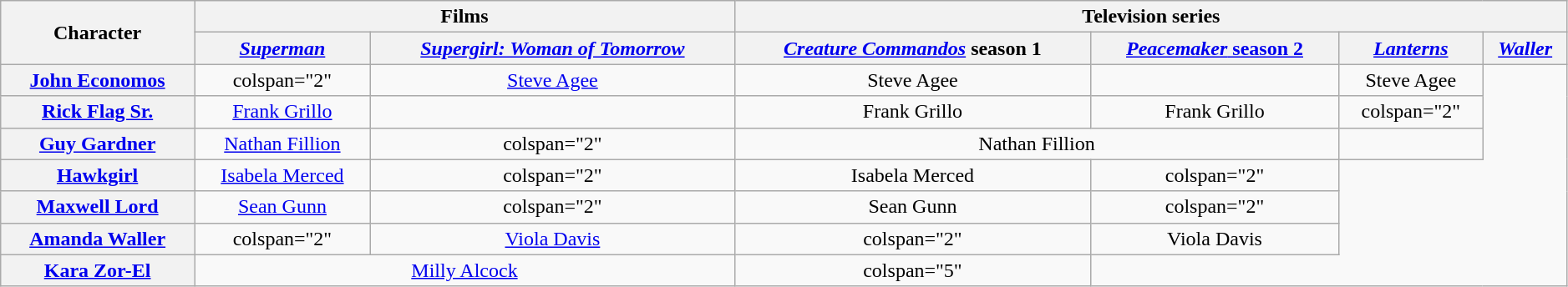<table class="wikitable" style="text-align: center; width: 99%;">
<tr>
<th scope="col" rowspan="2">Character</th>
<th colspan="2">Films</th>
<th colspan="4">Television series</th>
</tr>
<tr>
<th><em><a href='#'>Superman</a></em></th>
<th><em><a href='#'>Supergirl: Woman of Tomorrow</a></em></th>
<th><em><a href='#'>Creature Commandos</a></em> season 1</th>
<th><a href='#'><em>Peacemaker</em> season 2</a></th>
<th><em><a href='#'>Lanterns</a></em></th>
<th><em><a href='#'>Waller</a></em></th>
</tr>
<tr>
<th scope="row"><a href='#'>John Economos</a></th>
<td>colspan="2" </td>
<td><a href='#'>Steve Agee</a></td>
<td>Steve Agee</td>
<td></td>
<td>Steve Agee</td>
</tr>
<tr>
<th scope="row"><a href='#'>Rick Flag Sr.</a></th>
<td><a href='#'>Frank Grillo</a></td>
<td></td>
<td>Frank Grillo</td>
<td>Frank Grillo</td>
<td>colspan="2" </td>
</tr>
<tr>
<th scope="row"><a href='#'>Guy Gardner<br></a></th>
<td><a href='#'>Nathan Fillion</a></td>
<td>colspan="2" </td>
<td colspan="2">Nathan Fillion</td>
<td></td>
</tr>
<tr>
<th scope="row"><a href='#'>Hawkgirl</a></th>
<td><a href='#'>Isabela Merced</a></td>
<td>colspan="2" </td>
<td>Isabela Merced</td>
<td>colspan="2" </td>
</tr>
<tr>
<th scope="row"><a href='#'>Maxwell Lord</a></th>
<td><a href='#'>Sean Gunn</a></td>
<td>colspan="2" </td>
<td>Sean Gunn</td>
<td>colspan="2" </td>
</tr>
<tr>
<th scope="row"><a href='#'>Amanda Waller</a></th>
<td>colspan="2" </td>
<td><a href='#'>Viola Davis</a></td>
<td>colspan="2" </td>
<td>Viola Davis</td>
</tr>
<tr>
<th scope="row"><a href='#'>Kara Zor-El<br></a></th>
<td colspan="2"><a href='#'>Milly Alcock</a></td>
<td>colspan="5" </td>
</tr>
</table>
